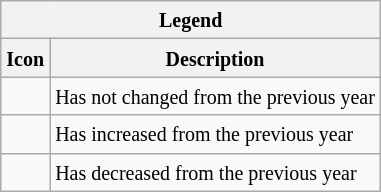<table class="wikitable">
<tr>
<th colspan="2"><small>Legend</small></th>
</tr>
<tr>
<th><small> Icon</small></th>
<th><small> Description</small></th>
</tr>
<tr>
<td></td>
<td><small>Has not changed from the previous year</small></td>
</tr>
<tr>
<td></td>
<td><small>Has increased from the previous year</small></td>
</tr>
<tr>
<td></td>
<td><small>Has decreased from the previous year</small></td>
</tr>
</table>
